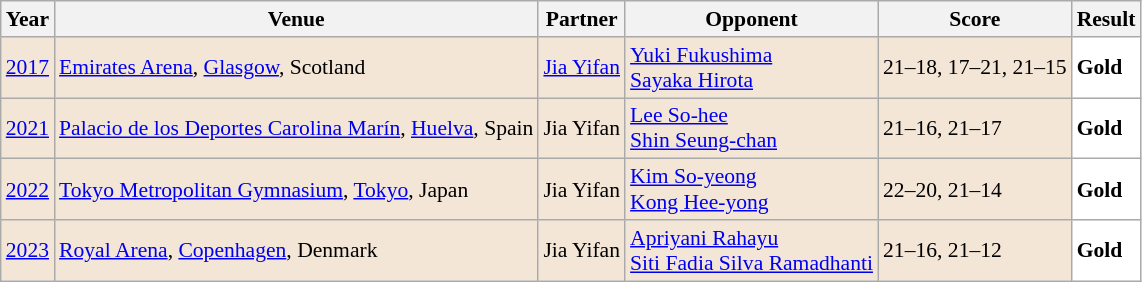<table class="sortable wikitable" style="font-size: 90%">
<tr>
<th>Year</th>
<th>Venue</th>
<th>Partner</th>
<th>Opponent</th>
<th>Score</th>
<th>Result</th>
</tr>
<tr style="background:#F3E6D7">
<td align="center"><a href='#'>2017</a></td>
<td align="left"><a href='#'>Emirates Arena</a>, <a href='#'>Glasgow</a>, Scotland</td>
<td align="left"> <a href='#'>Jia Yifan</a></td>
<td align="left"> <a href='#'>Yuki Fukushima</a><br> <a href='#'>Sayaka Hirota</a></td>
<td align="left">21–18, 17–21, 21–15</td>
<td style="text-align:left; background:white"> <strong>Gold</strong></td>
</tr>
<tr style="background:#F3E6D7">
<td align="center"><a href='#'>2021</a></td>
<td align="left"><a href='#'>Palacio de los Deportes Carolina Marín</a>, <a href='#'>Huelva</a>, Spain</td>
<td align="left"> Jia Yifan</td>
<td align="left"> <a href='#'>Lee So-hee</a><br> <a href='#'>Shin Seung-chan</a></td>
<td align="left">21–16, 21–17</td>
<td style="text-align:left; background:white"> <strong>Gold</strong></td>
</tr>
<tr style="background:#F3E6D7">
<td align="center"><a href='#'>2022</a></td>
<td align="left"><a href='#'>Tokyo Metropolitan Gymnasium</a>, <a href='#'>Tokyo</a>, Japan</td>
<td align="left"> Jia Yifan</td>
<td align="left"> <a href='#'>Kim So-yeong</a><br> <a href='#'>Kong Hee-yong</a></td>
<td align="left">22–20, 21–14</td>
<td style="text-align:left; background:white"> <strong>Gold</strong></td>
</tr>
<tr style="background:#F3E6D7">
<td align="center"><a href='#'>2023</a></td>
<td align="left"><a href='#'>Royal Arena</a>, <a href='#'>Copenhagen</a>, Denmark</td>
<td align="left"> Jia Yifan</td>
<td align="left"> <a href='#'>Apriyani Rahayu</a><br> <a href='#'>Siti Fadia Silva Ramadhanti</a></td>
<td align="left">21–16, 21–12</td>
<td style="text-align:left; background:white"> <strong>Gold</strong></td>
</tr>
</table>
